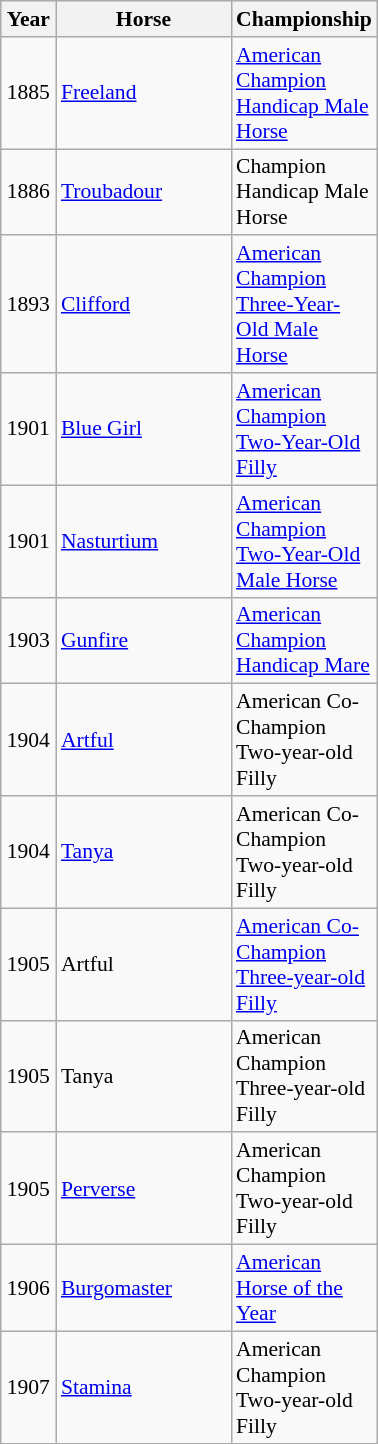<table class="wikitable sortable" style="font-size:90%">
<tr>
<th style="width:30px">Year</th>
<th style="width:110px">Horse</th>
<th style="width:20px">Championship</th>
</tr>
<tr>
<td align=center>1885</td>
<td><a href='#'>Freeland</a></td>
<td><a href='#'>American Champion Handicap Male Horse</a></td>
</tr>
<tr>
<td align=center>1886</td>
<td><a href='#'>Troubadour</a></td>
<td>Champion Handicap Male Horse</td>
</tr>
<tr>
<td align=center>1893</td>
<td><a href='#'>Clifford</a></td>
<td><a href='#'>American Champion Three-Year-Old Male Horse</a></td>
</tr>
<tr>
<td align=center>1901</td>
<td><a href='#'>Blue Girl</a></td>
<td><a href='#'>American Champion Two-Year-Old Filly</a></td>
</tr>
<tr>
<td align=center>1901</td>
<td><a href='#'>Nasturtium</a></td>
<td><a href='#'>American Champion Two-Year-Old Male Horse</a></td>
</tr>
<tr>
<td align=center>1903</td>
<td><a href='#'>Gunfire</a></td>
<td><a href='#'>American Champion Handicap Mare</a></td>
</tr>
<tr>
<td align=center>1904</td>
<td><a href='#'>Artful</a></td>
<td>American Co-Champion Two-year-old Filly</td>
</tr>
<tr>
<td align=center>1904</td>
<td><a href='#'>Tanya</a></td>
<td>American Co-Champion Two-year-old Filly</td>
</tr>
<tr>
<td align=center>1905</td>
<td>Artful</td>
<td><a href='#'>American Co-Champion Three-year-old Filly</a></td>
</tr>
<tr>
<td align=center>1905</td>
<td>Tanya</td>
<td>American Champion Three-year-old Filly</td>
</tr>
<tr>
<td align=center>1905</td>
<td><a href='#'>Perverse</a></td>
<td>American Champion Two-year-old Filly</td>
</tr>
<tr>
<td align=center>1906</td>
<td><a href='#'>Burgomaster</a></td>
<td><a href='#'>American Horse of the Year</a></td>
</tr>
<tr>
<td align=center>1907</td>
<td><a href='#'>Stamina</a></td>
<td>American Champion Two-year-old Filly</td>
</tr>
<tr>
</tr>
</table>
